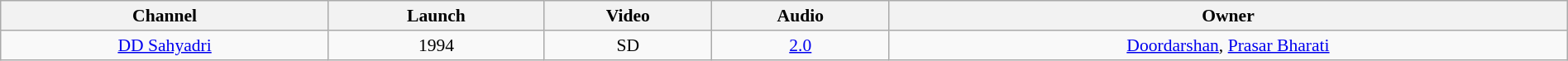<table class="wikitable sortable" style="border-collapse:collapse; font-size: 90%; text-align:center" width="100%">
<tr>
<th>Channel</th>
<th>Launch</th>
<th>Video</th>
<th>Audio</th>
<th>Owner</th>
</tr>
<tr>
<td><a href='#'>DD Sahyadri</a></td>
<td>1994</td>
<td>SD</td>
<td><a href='#'>2.0</a></td>
<td><a href='#'>Doordarshan</a>, <a href='#'>Prasar Bharati</a></td>
</tr>
</table>
